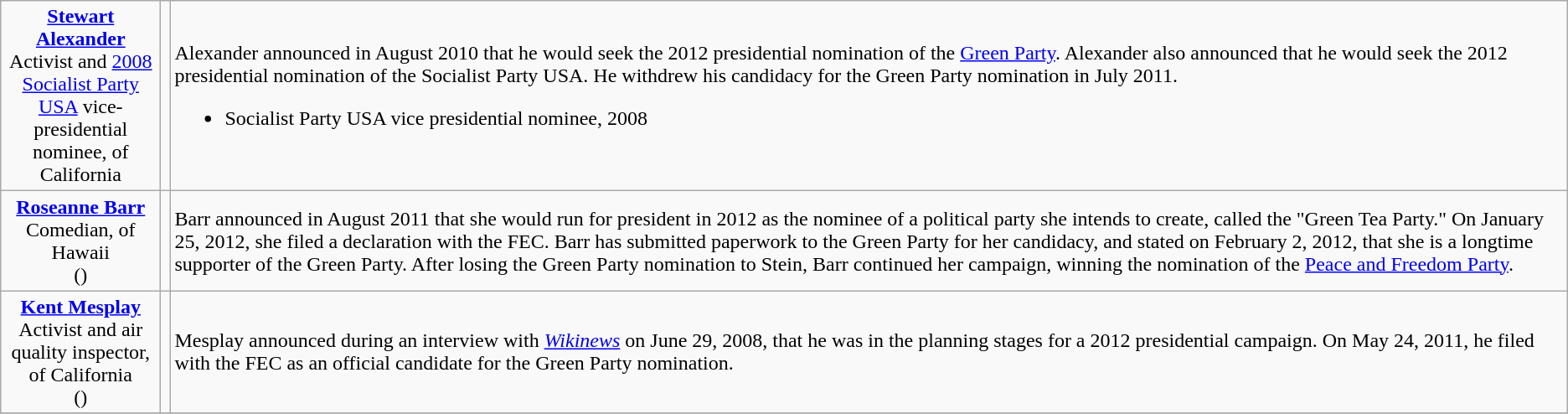<table class=wikitable>
<tr>
<td style="text-align:center; width:120px;"><strong><a href='#'>Stewart Alexander</a></strong><br>Activist and <a href='#'>2008</a> <a href='#'>Socialist Party USA</a> vice-presidential nominee, of California</td>
<td></td>
<td>Alexander announced in August 2010 that he would seek the 2012 presidential nomination of the <a href='#'>Green Party</a>. Alexander also announced that he would seek the 2012 presidential nomination of the Socialist Party USA. He withdrew his candidacy for the Green Party nomination in July 2011.<br><ul><li>Socialist Party USA vice presidential nominee, 2008</li></ul></td>
</tr>
<tr>
<td style="text-align:center; width:120px;"><strong><a href='#'>Roseanne Barr</a></strong><br> Comedian, of Hawaii<br>()</td>
<td></td>
<td>Barr announced in August 2011 that she would run for president in 2012 as the nominee of a political party she intends to create, called the "Green Tea Party." On January 25, 2012, she filed a declaration with the FEC. Barr has submitted paperwork to the Green Party for her candidacy, and stated on February 2, 2012, that she is a longtime supporter of the Green Party. After losing the Green Party nomination to Stein, Barr continued her campaign, winning the nomination of the <a href='#'>Peace and Freedom Party</a>.</td>
</tr>
<tr>
<td style="text-align:center; width:120px;"><strong><a href='#'>Kent Mesplay</a></strong><br>Activist and air quality inspector, of California<br>()</td>
<td></td>
<td>Mesplay announced during an interview with <em><a href='#'>Wikinews</a></em> on June 29, 2008, that he was in the planning stages for a 2012 presidential campaign. On May 24, 2011, he filed with the FEC as an official candidate for the Green Party nomination.</td>
</tr>
<tr>
</tr>
</table>
